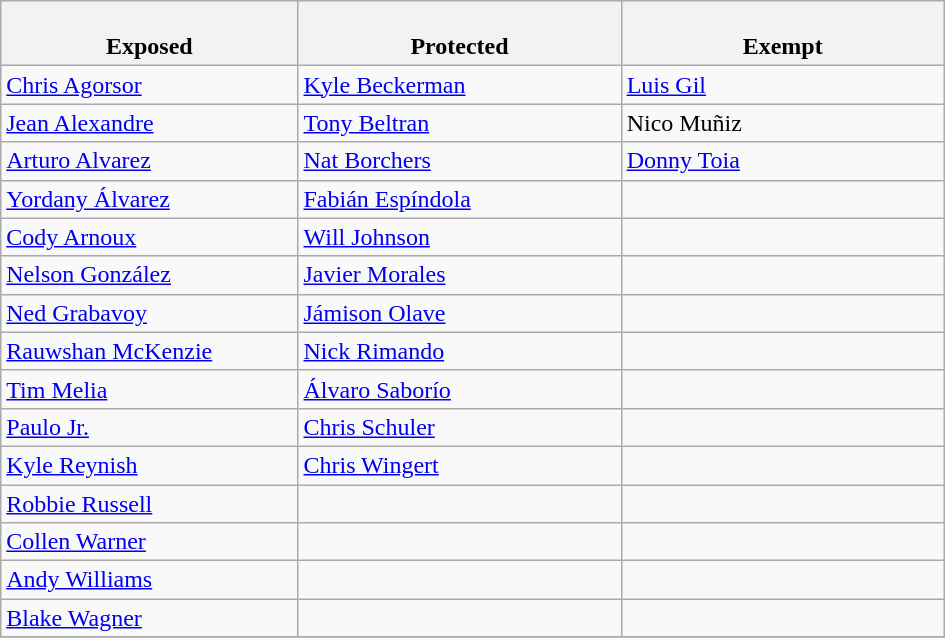<table class="wikitable">
<tr>
<th style="width:23%"><br>Exposed</th>
<th style="width:25%"><br>Protected</th>
<th style="width:25%"><br>Exempt</th>
</tr>
<tr>
<td><a href='#'>Chris Agorsor</a></td>
<td><a href='#'>Kyle Beckerman</a></td>
<td><a href='#'>Luis Gil</a></td>
</tr>
<tr>
<td><a href='#'>Jean Alexandre</a></td>
<td><a href='#'>Tony Beltran</a></td>
<td>Nico Muñiz</td>
</tr>
<tr>
<td><a href='#'>Arturo Alvarez</a></td>
<td><a href='#'>Nat Borchers</a></td>
<td><a href='#'>Donny Toia</a></td>
</tr>
<tr>
<td><a href='#'>Yordany Álvarez</a></td>
<td><a href='#'>Fabián Espíndola</a></td>
<td></td>
</tr>
<tr>
<td><a href='#'>Cody Arnoux</a></td>
<td><a href='#'>Will Johnson</a></td>
<td></td>
</tr>
<tr>
<td><a href='#'>Nelson González</a></td>
<td><a href='#'>Javier Morales</a></td>
<td></td>
</tr>
<tr>
<td><a href='#'>Ned Grabavoy</a></td>
<td><a href='#'>Jámison Olave</a></td>
<td></td>
</tr>
<tr>
<td><a href='#'>Rauwshan McKenzie</a></td>
<td><a href='#'>Nick Rimando</a></td>
<td></td>
</tr>
<tr>
<td><a href='#'>Tim Melia</a></td>
<td><a href='#'>Álvaro Saborío</a></td>
<td></td>
</tr>
<tr>
<td><a href='#'>Paulo Jr.</a></td>
<td><a href='#'>Chris Schuler</a></td>
<td></td>
</tr>
<tr>
<td><a href='#'>Kyle Reynish</a></td>
<td><a href='#'>Chris Wingert</a></td>
<td></td>
</tr>
<tr>
<td><a href='#'>Robbie Russell</a></td>
<td></td>
<td></td>
</tr>
<tr>
<td><a href='#'>Collen Warner</a></td>
<td></td>
<td></td>
</tr>
<tr>
<td><a href='#'>Andy Williams</a></td>
<td></td>
<td></td>
</tr>
<tr>
<td><a href='#'>Blake Wagner</a></td>
<td></td>
<td></td>
</tr>
<tr>
</tr>
</table>
